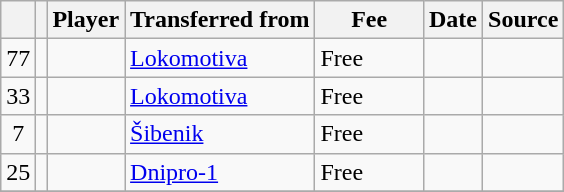<table class="wikitable plainrowheaders sortable">
<tr>
<th></th>
<th></th>
<th scope=col>Player</th>
<th>Transferred from</th>
<th !scope=col; style="width: 65px;">Fee</th>
<th scope=col>Date</th>
<th scope=col>Source</th>
</tr>
<tr>
<td align=center>77</td>
<td align=center></td>
<td></td>
<td> <a href='#'>Lokomotiva</a></td>
<td>Free</td>
<td></td>
<td></td>
</tr>
<tr>
<td align=center>33</td>
<td align=center></td>
<td></td>
<td> <a href='#'>Lokomotiva</a></td>
<td>Free</td>
<td></td>
<td></td>
</tr>
<tr>
<td align=center>7</td>
<td align=center></td>
<td></td>
<td> <a href='#'>Šibenik</a></td>
<td>Free</td>
<td></td>
<td></td>
</tr>
<tr>
<td align=center>25</td>
<td align=center></td>
<td></td>
<td> <a href='#'>Dnipro-1</a></td>
<td>Free</td>
<td></td>
<td></td>
</tr>
<tr>
</tr>
</table>
